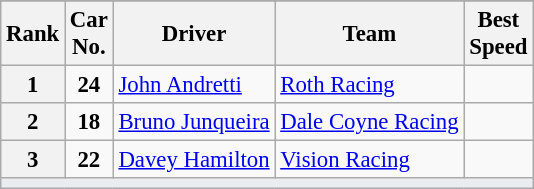<table class="wikitable" style="font-size:95%;">
<tr>
</tr>
<tr>
<th>Rank</th>
<th>Car<br>No.</th>
<th>Driver</th>
<th>Team</th>
<th>Best<br>Speed</th>
</tr>
<tr>
<th>1</th>
<td style="text-align:center"><strong>24</strong></td>
<td> <a href='#'>John Andretti</a></td>
<td><a href='#'>Roth Racing</a></td>
<td align=center></td>
</tr>
<tr>
<th>2</th>
<td style="text-align:center"><strong>18</strong></td>
<td nowrap> <a href='#'>Bruno Junqueira</a></td>
<td><a href='#'>Dale Coyne Racing</a></td>
<td align=center></td>
</tr>
<tr>
<th>3</th>
<td style="text-align:center"><strong>22</strong></td>
<td nowrap> <a href='#'>Davey Hamilton</a></td>
<td><a href='#'>Vision Racing</a></td>
<td align=center></td>
</tr>
<tr>
<td style="background-color:#EAECF0;text-align:center" colspan=5><strong></strong></td>
</tr>
</table>
